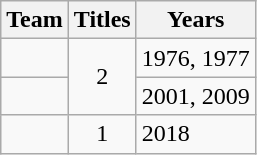<table class="wikitable sortable" style="text-align:center">
<tr>
<th>Team</th>
<th>Titles</th>
<th>Years</th>
</tr>
<tr>
<td style=><em></em></td>
<td rowspan=2>2</td>
<td align=left>1976, 1977</td>
</tr>
<tr>
<td style=><em></em></td>
<td align=left>2001, 2009</td>
</tr>
<tr>
<td style=><em></em></td>
<td>1</td>
<td align=left>2018</td>
</tr>
</table>
